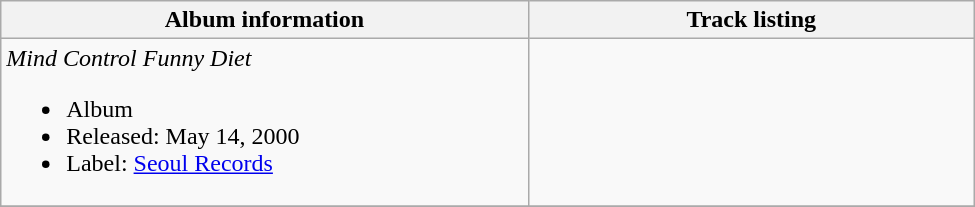<table class="wikitable" style="width:650px">
<tr>
<th>Album information</th>
<th align="center" width="290px">Track listing</th>
</tr>
<tr>
<td><em>Mind Control Funny Diet</em><br><ul><li>Album</li><li>Released: May 14, 2000</li><li>Label: <a href='#'>Seoul Records</a></li></ul></td>
<td style="font-size: 85%;"></td>
</tr>
<tr>
</tr>
</table>
